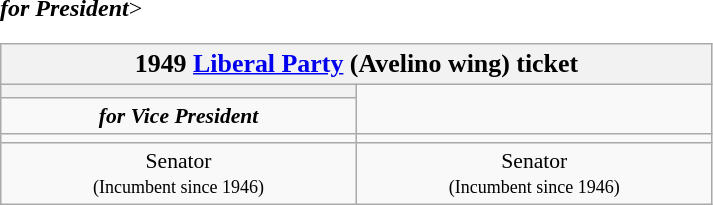<table class=wikitable style="font-size:90%; text-align:center">
<tr>
<th colspan=2><big>1949 <a href='#'>Liberal Party</a> (Avelino wing) ticket</big></th>
</tr>
<tr>
<th style="width:3em; font-size:135%; background:></th>
<th style="width:3em; font-size:135%; background:></th>
</tr>
<tr style="color:#000; font-size:100%; background:#>
<td style="width:200px;"><strong><em>for President</em></strong></td>
<td style="width:200px;"><strong><em>for Vice President</em></strong></td>
</tr>
<tr <--Do not add a generic image here, that would be forbidden under WP:IPH-->>
<td></td>
<td></td>
</tr>
<tr>
<td style=width:16em>Senator<br><small>(Incumbent since 1946)</small></td>
<td style=width:16em>Senator<br><small>(Incumbent since 1946)</small></td>
</tr>
</table>
